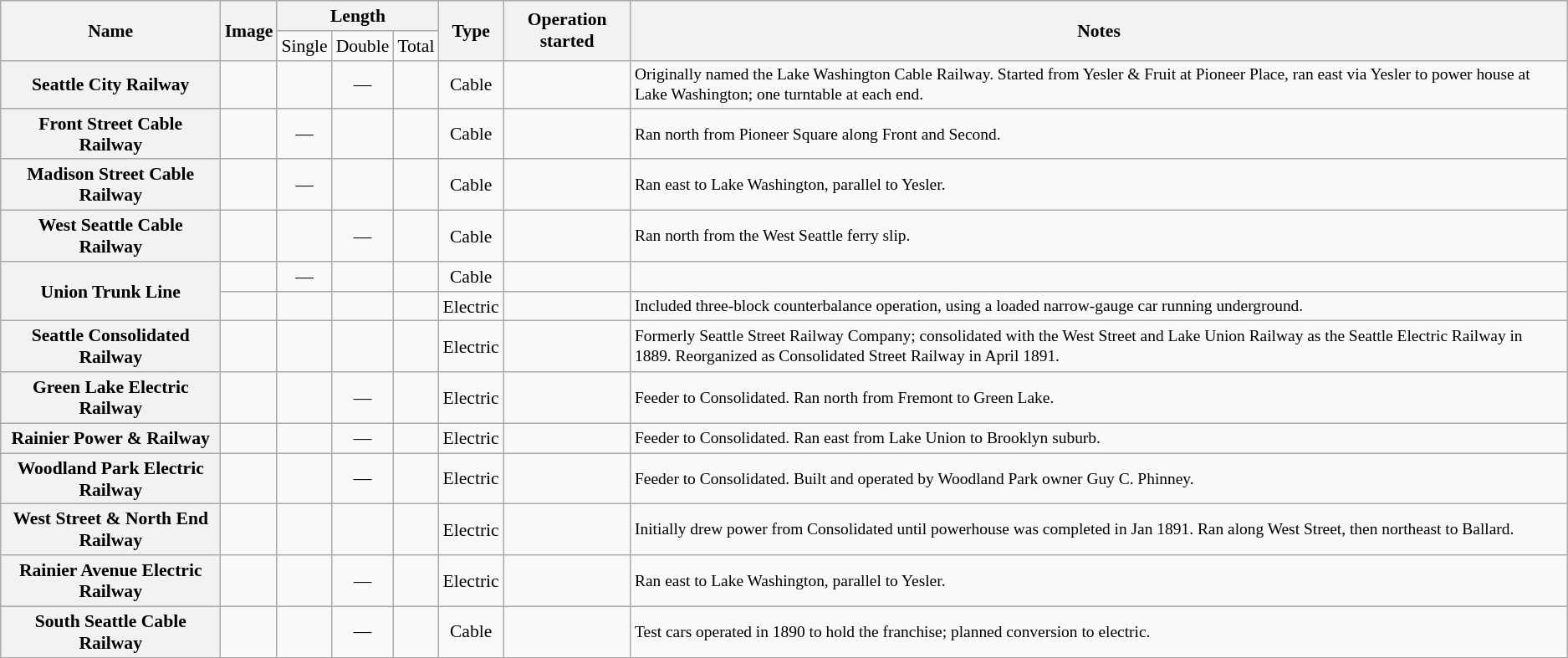<table class="wikitable" style="font-size:90%;text-align:center;">
<tr>
<th rowspan=2>Name</th>
<th rowspan=2>Image</th>
<th colspan=3>Length</th>
<th rowspan=2>Type</th>
<th rowspan=2>Operation started</th>
<th rowspan=2>Notes</th>
</tr>
<tr>
<td>Single</td>
<td>Double</td>
<td>Total</td>
</tr>
<tr>
<th>Seattle City Railway</th>
<td></td>
<td></td>
<td>—</td>
<td></td>
<td>Cable</td>
<td></td>
<td style="font-size:90%;text-align:left;">Originally named the Lake Washington Cable Railway. Started from Yesler & Fruit at Pioneer Place, ran east via Yesler to power house at Lake Washington; one turntable at each end.</td>
</tr>
<tr>
<th>Front Street Cable Railway</th>
<td></td>
<td>—</td>
<td></td>
<td></td>
<td>Cable</td>
<td></td>
<td style="font-size:90%;text-align:left;">Ran north from Pioneer Square along Front and Second.</td>
</tr>
<tr>
<th>Madison Street Cable Railway</th>
<td></td>
<td>—</td>
<td></td>
<td></td>
<td>Cable</td>
<td></td>
<td style="font-size:90%;text-align:left;">Ran east to Lake Washington, parallel to Yesler.</td>
</tr>
<tr>
<th>West Seattle Cable Railway</th>
<td></td>
<td></td>
<td>—</td>
<td></td>
<td>Cable</td>
<td></td>
<td style="font-size:90%;text-align:left;">Ran north from the West Seattle ferry slip.</td>
</tr>
<tr>
<th rowspan=2>Union Trunk Line</th>
<td></td>
<td>—</td>
<td></td>
<td></td>
<td>Cable</td>
<td></td>
<td style="font-size:90%;text-align:left;"></td>
</tr>
<tr>
<td></td>
<td></td>
<td></td>
<td></td>
<td>Electric</td>
<td></td>
<td style="font-size:90%;text-align:left;">Included three-block counterbalance operation, using a loaded narrow-gauge car running underground.</td>
</tr>
<tr>
<th>Seattle Consolidated Railway</th>
<td></td>
<td></td>
<td></td>
<td></td>
<td>Electric</td>
<td></td>
<td style="font-size:90%;text-align:left;">Formerly Seattle Street Railway Company; consolidated with the West Street and Lake Union Railway as the Seattle Electric Railway in 1889. Reorganized as Consolidated Street Railway in April 1891.</td>
</tr>
<tr>
<th>Green Lake Electric Railway</th>
<td></td>
<td></td>
<td>—</td>
<td></td>
<td>Electric</td>
<td></td>
<td style="font-size:90%;text-align:left;">Feeder to Consolidated. Ran north from Fremont to Green Lake.</td>
</tr>
<tr>
<th>Rainier Power & Railway</th>
<td></td>
<td></td>
<td>—</td>
<td></td>
<td>Electric</td>
<td></td>
<td style="font-size:90%;text-align:left;">Feeder to Consolidated. Ran east from Lake Union to Brooklyn suburb.</td>
</tr>
<tr>
<th>Woodland Park Electric Railway</th>
<td></td>
<td></td>
<td>—</td>
<td></td>
<td>Electric</td>
<td></td>
<td style="font-size:90%;text-align:left;">Feeder to Consolidated. Built and operated by Woodland Park owner Guy C. Phinney.</td>
</tr>
<tr>
<th>West Street & North End Railway</th>
<td></td>
<td></td>
<td></td>
<td></td>
<td>Electric</td>
<td></td>
<td style="font-size:90%;text-align:left;">Initially drew power from Consolidated until powerhouse was completed in Jan 1891. Ran along West Street, then northeast to Ballard.</td>
</tr>
<tr>
<th>Rainier Avenue Electric Railway</th>
<td></td>
<td></td>
<td>—</td>
<td></td>
<td>Electric</td>
<td></td>
<td style="font-size:90%;text-align:left;">Ran east to Lake Washington, parallel to Yesler.</td>
</tr>
<tr>
<th>South Seattle Cable Railway</th>
<td></td>
<td></td>
<td>—</td>
<td></td>
<td>Cable</td>
<td></td>
<td style="font-size:90%;text-align:left;">Test cars operated in 1890 to hold the franchise; planned conversion to electric.</td>
</tr>
</table>
